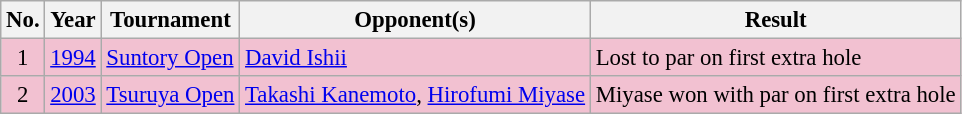<table class="wikitable" style="font-size:95%;">
<tr>
<th>No.</th>
<th>Year</th>
<th>Tournament</th>
<th>Opponent(s)</th>
<th>Result</th>
</tr>
<tr style="background:#F2C1D1;">
<td align=center>1</td>
<td><a href='#'>1994</a></td>
<td><a href='#'>Suntory Open</a></td>
<td> <a href='#'>David Ishii</a></td>
<td>Lost to par on first extra hole</td>
</tr>
<tr style="background:#F2C1D1;">
<td align=center>2</td>
<td><a href='#'>2003</a></td>
<td><a href='#'>Tsuruya Open</a></td>
<td> <a href='#'>Takashi Kanemoto</a>,  <a href='#'>Hirofumi Miyase</a></td>
<td>Miyase won with par on first extra hole</td>
</tr>
</table>
